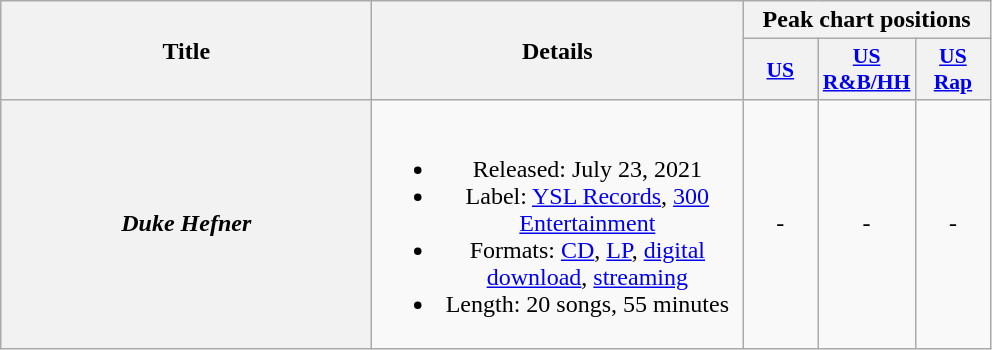<table class="wikitable plainrowheaders" style="text-align:center;">
<tr>
<th rowspan="2" scope="col" style="width:15em;">Title</th>
<th rowspan="2" scope="col" style="width:15em;">Details</th>
<th colspan="3">Peak chart positions</th>
</tr>
<tr>
<th scope="col" style="width:3em;font-size:90%;"><a href='#'>US</a></th>
<th scope="col" style="width:3em;font-size:90%;"><a href='#'>US R&B/HH</a></th>
<th scope="col" style="width:3em;font-size:90%;"><a href='#'>US Rap</a></th>
</tr>
<tr>
<th scope="row"><em>Duke Hefner</em></th>
<td><br><ul><li>Released: July 23, 2021</li><li>Label: <a href='#'>YSL Records</a>, <a href='#'>300 Entertainment</a></li><li>Formats: <a href='#'>CD</a>, <a href='#'>LP</a>, <a href='#'>digital download</a>, <a href='#'>streaming</a></li><li>Length: 20 songs, 55 minutes</li></ul></td>
<td>-</td>
<td>-</td>
<td>-</td>
</tr>
</table>
